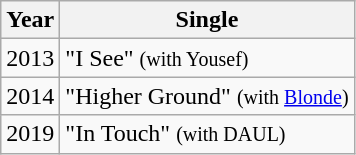<table class="wikitable">
<tr>
<th>Year</th>
<th>Single</th>
</tr>
<tr>
<td>2013</td>
<td>"I See" <small>(with Yousef)</small></td>
</tr>
<tr>
<td>2014</td>
<td>"Higher Ground" <small>(with <a href='#'>Blonde</a>)</small></td>
</tr>
<tr>
<td>2019</td>
<td>"In Touch" <small>(with DAUL)</small></td>
</tr>
</table>
